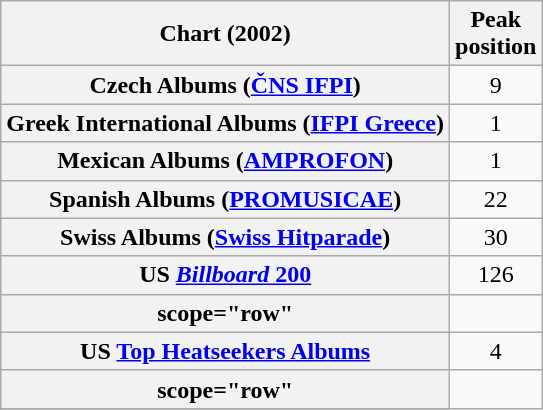<table class="wikitable sortable plainrowheaders">
<tr>
<th>Chart (2002)</th>
<th>Peak<br>position</th>
</tr>
<tr>
<th scope="row">Czech Albums (<a href='#'>ČNS IFPI</a>)</th>
<td style="text-align:center;">9</td>
</tr>
<tr>
<th scope="row">Greek International Albums (<a href='#'>IFPI Greece</a>)</th>
<td style="text-align:center;">1</td>
</tr>
<tr>
<th scope="row">Mexican Albums (<a href='#'>AMPROFON</a>)</th>
<td style="text-align:center;">1</td>
</tr>
<tr>
<th scope="row">Spanish Albums (<a href='#'>PROMUSICAE</a>)</th>
<td style="text-align:center;">22</td>
</tr>
<tr>
<th scope="row">Swiss Albums (<a href='#'>Swiss Hitparade</a>)</th>
<td style="text-align:center;">30</td>
</tr>
<tr>
<th scope="row">US <a href='#'><em>Billboard</em> 200</a></th>
<td style="text-align:center;">126</td>
</tr>
<tr>
<th>scope="row"</th>
</tr>
<tr>
<th scope="row">US <a href='#'>Top Heatseekers Albums</a></th>
<td style="text-align:center;">4</td>
</tr>
<tr>
<th>scope="row"</th>
</tr>
<tr>
</tr>
</table>
